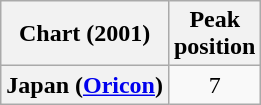<table class="wikitable plainrowheaders sortable" style="text-align:center;">
<tr>
<th scope="col">Chart (2001)</th>
<th scope="col">Peak<br>position</th>
</tr>
<tr>
<th scope="row">Japan (<a href='#'>Oricon</a>)</th>
<td>7</td>
</tr>
</table>
